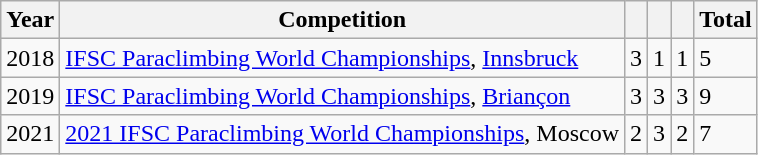<table class="wikitable">
<tr>
<th>Year</th>
<th>Competition</th>
<th></th>
<th></th>
<th></th>
<th>Total</th>
</tr>
<tr>
<td>2018</td>
<td><a href='#'>IFSC Paraclimbing World Championships</a>, <a href='#'>Innsbruck</a></td>
<td>3</td>
<td>1</td>
<td>1</td>
<td>5</td>
</tr>
<tr>
<td>2019</td>
<td><a href='#'>IFSC Paraclimbing World Championships</a>, <a href='#'>Briançon</a></td>
<td>3</td>
<td>3</td>
<td>3</td>
<td>9</td>
</tr>
<tr>
<td>2021</td>
<td><a href='#'>2021 IFSC Paraclimbing World Championships</a>, Moscow</td>
<td>2</td>
<td>3</td>
<td>2</td>
<td>7</td>
</tr>
</table>
